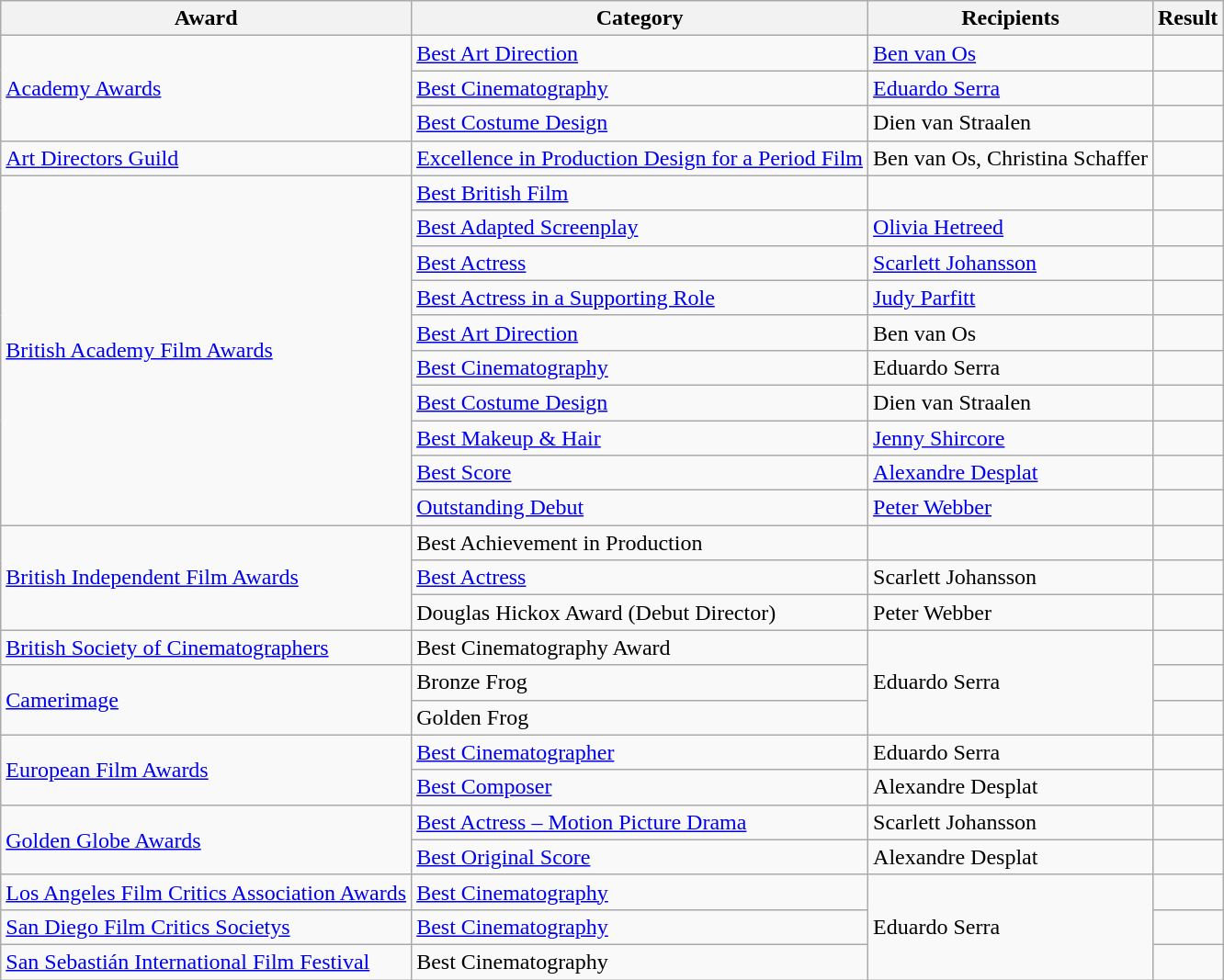<table class="wikitable">
<tr>
<th>Award</th>
<th>Category</th>
<th>Recipients</th>
<th>Result</th>
</tr>
<tr>
<td rowspan="3"><a href='#'>Academy Awards</a></td>
<td><a href='#'>Best Art Direction</a></td>
<td><a href='#'>Ben van Os</a></td>
<td></td>
</tr>
<tr>
<td><a href='#'>Best Cinematography</a></td>
<td><a href='#'>Eduardo Serra</a></td>
<td></td>
</tr>
<tr>
<td><a href='#'>Best Costume Design</a></td>
<td>Dien van Straalen</td>
<td></td>
</tr>
<tr>
<td><a href='#'>Art Directors Guild</a></td>
<td><a href='#'>Excellence in Production Design for a Period Film</a></td>
<td>Ben van Os, Christina Schaffer</td>
<td></td>
</tr>
<tr>
<td rowspan="10"><a href='#'>British Academy Film Awards</a></td>
<td><a href='#'>Best British Film</a></td>
<td></td>
<td></td>
</tr>
<tr>
<td><a href='#'>Best Adapted Screenplay</a></td>
<td><a href='#'>Olivia Hetreed</a></td>
<td></td>
</tr>
<tr>
<td><a href='#'>Best Actress</a></td>
<td><a href='#'>Scarlett Johansson</a></td>
<td></td>
</tr>
<tr>
<td><a href='#'>Best Actress in a Supporting Role</a></td>
<td><a href='#'>Judy Parfitt</a></td>
<td></td>
</tr>
<tr>
<td><a href='#'>Best Art Direction</a></td>
<td>Ben van Os</td>
<td></td>
</tr>
<tr>
<td><a href='#'>Best Cinematography</a></td>
<td>Eduardo Serra</td>
<td></td>
</tr>
<tr>
<td><a href='#'>Best Costume Design</a></td>
<td>Dien van Straalen</td>
<td></td>
</tr>
<tr>
<td><a href='#'>Best Makeup & Hair</a></td>
<td><a href='#'>Jenny Shircore</a></td>
<td></td>
</tr>
<tr>
<td><a href='#'>Best Score</a></td>
<td><a href='#'>Alexandre Desplat</a></td>
<td></td>
</tr>
<tr>
<td><a href='#'>Outstanding Debut</a></td>
<td><a href='#'>Peter Webber</a></td>
<td></td>
</tr>
<tr>
<td rowspan="3"><a href='#'>British Independent Film Awards</a></td>
<td>Best Achievement in Production</td>
<td></td>
<td></td>
</tr>
<tr>
<td><a href='#'>Best Actress</a></td>
<td>Scarlett Johansson</td>
<td></td>
</tr>
<tr>
<td>Douglas Hickox Award (Debut Director)</td>
<td>Peter Webber</td>
<td></td>
</tr>
<tr>
<td><a href='#'>British Society of Cinematographers</a></td>
<td>Best Cinematography Award</td>
<td rowspan=3>Eduardo Serra</td>
<td></td>
</tr>
<tr>
<td rowspan="2"><a href='#'>Camerimage</a></td>
<td>Bronze Frog</td>
<td></td>
</tr>
<tr>
<td>Golden Frog</td>
<td></td>
</tr>
<tr>
<td rowspan="2"><a href='#'>European Film Awards</a></td>
<td><a href='#'>Best Cinematographer</a></td>
<td>Eduardo Serra</td>
<td></td>
</tr>
<tr>
<td><a href='#'>Best Composer</a></td>
<td>Alexandre Desplat</td>
<td></td>
</tr>
<tr>
<td rowspan="2"><a href='#'>Golden Globe Awards</a></td>
<td><a href='#'>Best Actress – Motion Picture Drama</a></td>
<td>Scarlett Johansson</td>
<td></td>
</tr>
<tr>
<td><a href='#'>Best Original Score</a></td>
<td>Alexandre Desplat</td>
<td></td>
</tr>
<tr>
<td><a href='#'>Los Angeles Film Critics Association Awards</a></td>
<td><a href='#'>Best Cinematography</a></td>
<td rowspan=3>Eduardo Serra</td>
<td></td>
</tr>
<tr>
<td><a href='#'>San Diego Film Critics Societys</a></td>
<td><a href='#'>Best Cinematography</a></td>
<td></td>
</tr>
<tr>
<td><a href='#'>San Sebastián International Film Festival</a></td>
<td>Best Cinematography</td>
<td></td>
</tr>
</table>
